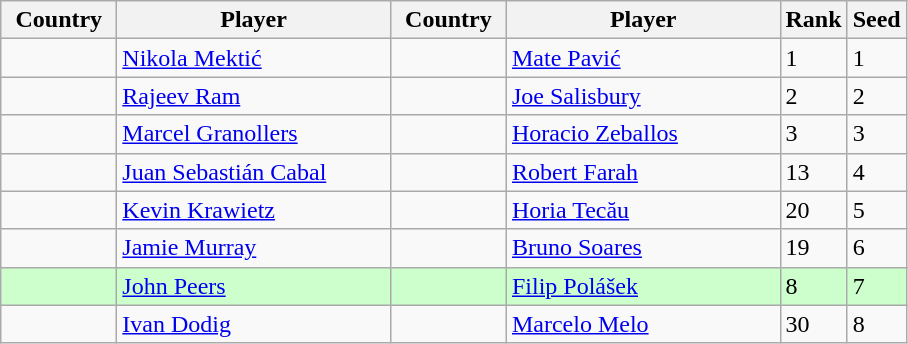<table class="sortable wikitable">
<tr>
<th width="70">Country</th>
<th width="175">Player</th>
<th width="70">Country</th>
<th width="175">Player</th>
<th>Rank</th>
<th>Seed</th>
</tr>
<tr>
<td></td>
<td><a href='#'>Nikola Mektić</a></td>
<td></td>
<td><a href='#'>Mate Pavić</a></td>
<td>1</td>
<td>1</td>
</tr>
<tr>
<td></td>
<td><a href='#'>Rajeev Ram</a></td>
<td></td>
<td><a href='#'>Joe Salisbury</a></td>
<td>2</td>
<td>2</td>
</tr>
<tr>
<td></td>
<td><a href='#'>Marcel Granollers</a></td>
<td></td>
<td><a href='#'>Horacio Zeballos</a></td>
<td>3</td>
<td>3</td>
</tr>
<tr>
<td></td>
<td><a href='#'>Juan Sebastián Cabal</a></td>
<td></td>
<td><a href='#'>Robert Farah</a></td>
<td>13</td>
<td>4</td>
</tr>
<tr>
<td></td>
<td><a href='#'>Kevin Krawietz</a></td>
<td></td>
<td><a href='#'>Horia Tecău</a></td>
<td>20</td>
<td>5</td>
</tr>
<tr>
<td></td>
<td><a href='#'>Jamie Murray</a></td>
<td></td>
<td><a href='#'>Bruno Soares</a></td>
<td>19</td>
<td>6</td>
</tr>
<tr bgcolor=#cfc>
<td></td>
<td><a href='#'>John Peers</a></td>
<td></td>
<td><a href='#'>Filip Polášek</a></td>
<td>8</td>
<td>7</td>
</tr>
<tr>
<td></td>
<td><a href='#'>Ivan Dodig</a></td>
<td></td>
<td><a href='#'>Marcelo Melo</a></td>
<td>30</td>
<td>8</td>
</tr>
</table>
